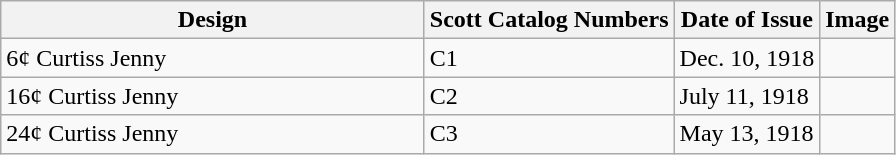<table class="wikitable">
<tr>
<th width="275">Design</th>
<th>Scott Catalog Numbers</th>
<th>Date of Issue</th>
<th>Image</th>
</tr>
<tr>
<td>6¢ Curtiss Jenny</td>
<td>C1</td>
<td>Dec. 10, 1918</td>
<td></td>
</tr>
<tr>
<td>16¢ Curtiss Jenny</td>
<td>C2</td>
<td>July 11, 1918</td>
<td></td>
</tr>
<tr>
<td>24¢ Curtiss Jenny</td>
<td>C3</td>
<td>May 13, 1918</td>
<td></td>
</tr>
</table>
